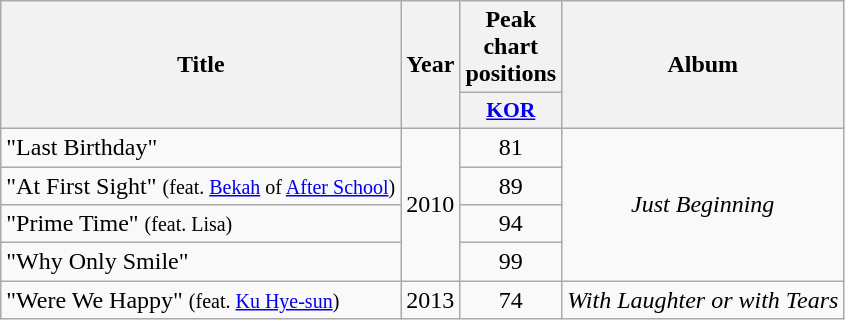<table class="wikitable plainrowheaders" style="text-align:center">
<tr>
<th rowspan="2" scope="col">Title</th>
<th rowspan="2" scope="col">Year</th>
<th scope="col" colspan="1">Peak chart<br>positions</th>
<th scope="col" rowspan="2">Album</th>
</tr>
<tr>
<th scope="col" style="width:3em;font-size:90%;"><a href='#'>KOR</a><br></th>
</tr>
<tr>
<td align="left">"Last Birthday"</td>
<td rowspan="4">2010</td>
<td>81</td>
<td rowspan="4"><em>Just Beginning</em></td>
</tr>
<tr>
<td align="left">"At First Sight" <small>(feat. <a href='#'>Bekah</a> of <a href='#'>After School</a>)</small></td>
<td>89</td>
</tr>
<tr>
<td align="left">"Prime Time" <small>(feat. Lisa)</small></td>
<td>94</td>
</tr>
<tr>
<td align="left">"Why Only Smile"</td>
<td>99</td>
</tr>
<tr>
<td align="left">"Were We Happy" <small>(feat. <a href='#'>Ku Hye-sun</a>)</small></td>
<td>2013</td>
<td>74</td>
<td><em>With Laughter or with Tears</em></td>
</tr>
</table>
